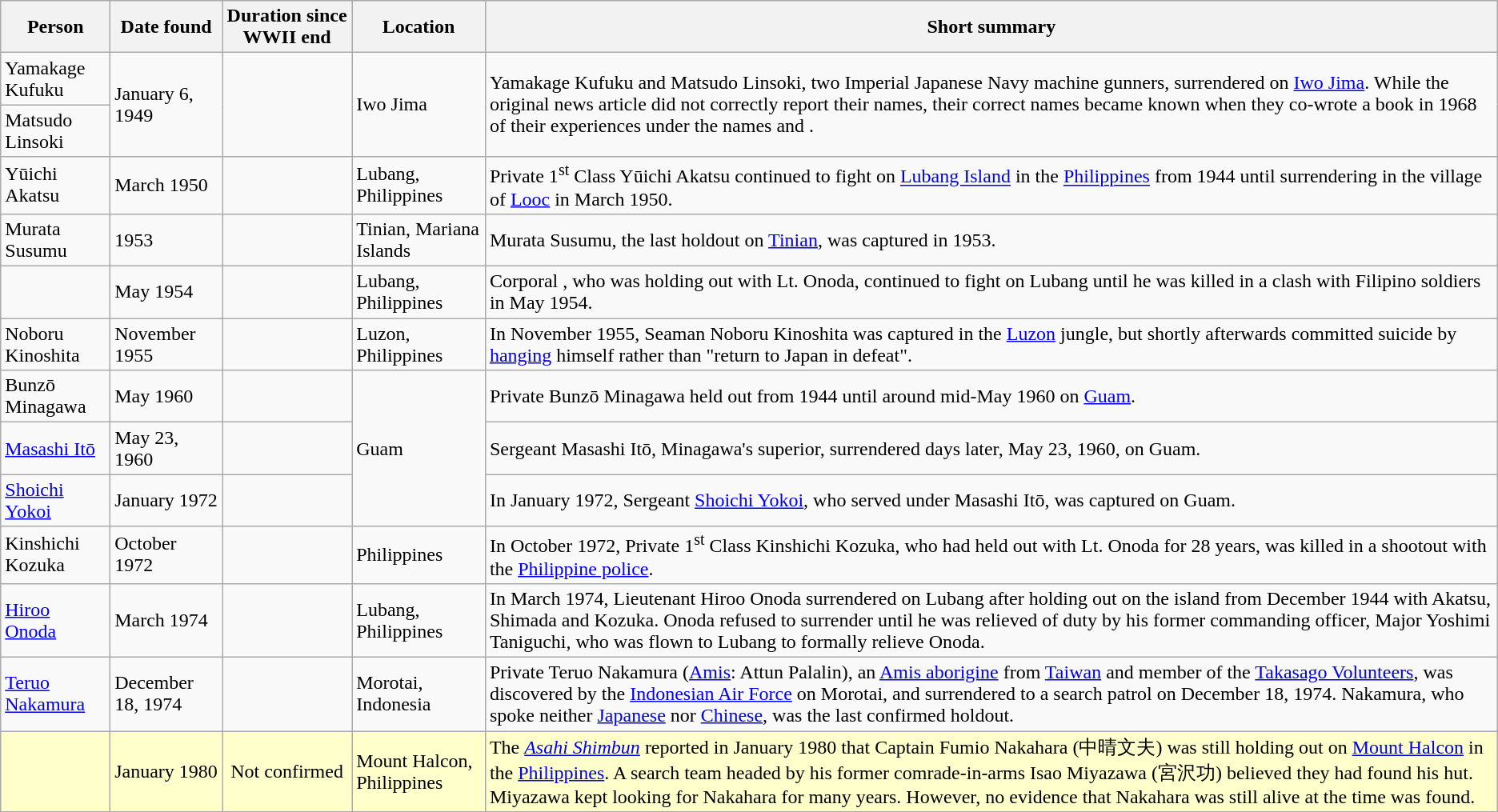<table class="wikitable sortable">
<tr>
<th>Person</th>
<th>Date found</th>
<th>Duration since WWII end </th>
<th>Location</th>
<th class="unsortable">Short summary</th>
</tr>
<tr>
<td>Yamakage Kufuku</td>
<td rowspan="2">January 6, 1949</td>
<td rowspan=2></td>
<td rowspan="2">Iwo Jima</td>
<td rowspan="2">Yamakage Kufuku and Matsudo Linsoki, two Imperial Japanese Navy machine gunners, surrendered on <a href='#'>Iwo Jima</a>. While the original news article did not correctly report their names, their correct names became known when they co-wrote a book in 1968 of their experiences under the names  and .</td>
</tr>
<tr>
<td>Matsudo Linsoki</td>
</tr>
<tr>
<td>Yūichi Akatsu</td>
<td>March 1950</td>
<td></td>
<td>Lubang, Philippines</td>
<td>Private 1<sup>st</sup> Class Yūichi Akatsu continued to fight on <a href='#'>Lubang Island</a> in the <a href='#'>Philippines</a> from 1944 until surrendering in the village of <a href='#'>Looc</a> in March 1950.</td>
</tr>
<tr>
<td>Murata Susumu</td>
<td>1953</td>
<td></td>
<td>Tinian, Mariana Islands</td>
<td>Murata Susumu, the last holdout on <a href='#'>Tinian</a>, was captured in 1953.</td>
</tr>
<tr>
<td></td>
<td>May 1954</td>
<td></td>
<td>Lubang, Philippines</td>
<td>Corporal , who was holding out with Lt. Onoda, continued to fight on Lubang until he was killed in a clash with Filipino soldiers in May 1954.</td>
</tr>
<tr>
<td>Noboru Kinoshita</td>
<td>November 1955</td>
<td></td>
<td>Luzon, Philippines</td>
<td>In November 1955, Seaman Noboru Kinoshita was captured in the <a href='#'>Luzon</a> jungle, but shortly afterwards committed suicide by <a href='#'>hanging</a> himself rather than "return to Japan in defeat".</td>
</tr>
<tr>
<td>Bunzō Minagawa</td>
<td>May 1960</td>
<td></td>
<td rowspan="3">Guam</td>
<td>Private Bunzō Minagawa held out from 1944 until around mid-May 1960 on <a href='#'>Guam</a>.</td>
</tr>
<tr>
<td><a href='#'>Masashi Itō</a></td>
<td>May 23, 1960</td>
<td></td>
<td>Sergeant Masashi Itō, Minagawa's superior, surrendered days later, May 23, 1960, on Guam.</td>
</tr>
<tr>
<td><a href='#'>Shoichi Yokoi</a></td>
<td>January 1972</td>
<td></td>
<td> In January 1972, Sergeant <a href='#'>Shoichi Yokoi</a>, who served under Masashi Itō, was captured on Guam.</td>
</tr>
<tr>
<td>Kinshichi Kozuka</td>
<td>October 1972</td>
<td></td>
<td>Philippines</td>
<td>In October 1972, Private 1<sup>st</sup> Class Kinshichi Kozuka, who had held out with Lt. Onoda for 28 years, was killed in a shootout with the <a href='#'>Philippine police</a>.</td>
</tr>
<tr>
<td><a href='#'>Hiroo Onoda</a></td>
<td>March 1974</td>
<td></td>
<td>Lubang, Philippines</td>
<td> In March 1974, Lieutenant Hiroo Onoda surrendered on Lubang after holding out on the island from December 1944 with Akatsu, Shimada and Kozuka. Onoda refused to surrender until he was relieved of duty by his former commanding officer, Major Yoshimi Taniguchi, who was flown to Lubang to formally relieve Onoda.</td>
</tr>
<tr>
<td><a href='#'>Teruo Nakamura</a></td>
<td>December 18, 1974</td>
<td></td>
<td>Morotai, Indonesia</td>
<td>Private Teruo Nakamura (<a href='#'>Amis</a>: Attun Palalin), an <a href='#'>Amis aborigine</a> from <a href='#'>Taiwan</a> and member of the <a href='#'>Takasago Volunteers</a>, was discovered by the <a href='#'>Indonesian Air Force</a> on Morotai, and surrendered to a search patrol on December 18, 1974. Nakamura, who spoke neither <a href='#'>Japanese</a> nor <a href='#'>Chinese</a>, was the last confirmed holdout.</td>
</tr>
<tr style="background: #FFFFCC;">
<td></td>
<td>January 1980</td>
<td align="center">Not confirmed</td>
<td>Mount Halcon, Philippines</td>
<td>The <em><a href='#'>Asahi Shimbun</a></em> reported in January 1980 that Captain Fumio Nakahara (中晴文夫) was still holding out on <a href='#'>Mount Halcon</a> in the <a href='#'>Philippines</a>. A search team headed by his former comrade-in-arms Isao Miyazawa (宮沢功) believed they had found his hut. Miyazawa kept looking for Nakahara for many years. However, no evidence that Nakahara was still alive at the time was found.</td>
</tr>
</table>
